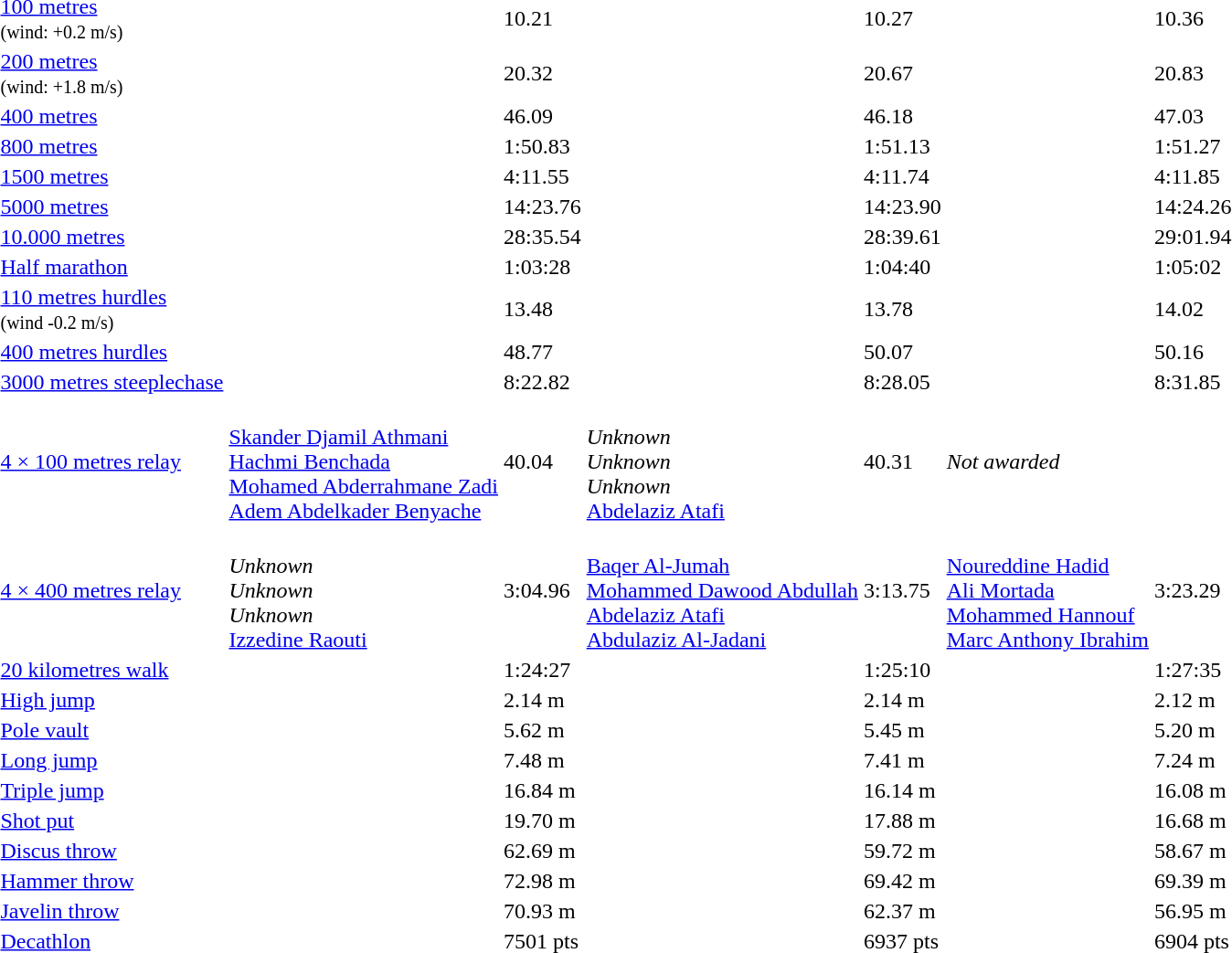<table>
<tr>
<td align=left><a href='#'>100 metres</a><br><small>(wind: +0.2 m/s)</small></td>
<td></td>
<td>10.21</td>
<td></td>
<td>10.27</td>
<td></td>
<td>10.36</td>
</tr>
<tr>
<td align=left><a href='#'>200 metres</a><br><small>(wind: +1.8 m/s)</small></td>
<td></td>
<td>20.32 </td>
<td></td>
<td>20.67</td>
<td></td>
<td>20.83</td>
</tr>
<tr>
<td align=left><a href='#'>400 metres</a></td>
<td></td>
<td>46.09</td>
<td></td>
<td>46.18</td>
<td></td>
<td>47.03</td>
</tr>
<tr>
<td align=left><a href='#'>800 metres</a></td>
<td></td>
<td>1:50.83</td>
<td></td>
<td>1:51.13</td>
<td></td>
<td>1:51.27</td>
</tr>
<tr>
<td align=left><a href='#'>1500 metres</a></td>
<td></td>
<td>4:11.55</td>
<td></td>
<td>4:11.74</td>
<td></td>
<td>4:11.85</td>
</tr>
<tr>
<td align=left><a href='#'>5000 metres</a></td>
<td></td>
<td>14:23.76</td>
<td></td>
<td>14:23.90</td>
<td></td>
<td>14:24.26</td>
</tr>
<tr>
<td align=left><a href='#'>10.000 metres</a></td>
<td></td>
<td>28:35.54</td>
<td></td>
<td>28:39.61</td>
<td></td>
<td>29:01.94</td>
</tr>
<tr>
<td align=left><a href='#'>Half marathon</a></td>
<td></td>
<td>1:03:28</td>
<td></td>
<td>1:04:40</td>
<td></td>
<td>1:05:02</td>
</tr>
<tr>
<td align=left><a href='#'>110 metres hurdles</a><br><small>(wind -0.2 m/s)</small></td>
<td></td>
<td>13.48</td>
<td></td>
<td>13.78</td>
<td></td>
<td>14.02</td>
</tr>
<tr>
<td align=left><a href='#'>400 metres hurdles</a></td>
<td></td>
<td>48.77 </td>
<td></td>
<td>50.07</td>
<td></td>
<td>50.16</td>
</tr>
<tr>
<td align=left><a href='#'>3000 metres steeplechase</a></td>
<td></td>
<td>8:22.82</td>
<td></td>
<td>8:28.05</td>
<td></td>
<td>8:31.85</td>
</tr>
<tr>
<td align=left><a href='#'>4 × 100 metres relay</a></td>
<td valign="top"><br><a href='#'>Skander Djamil Athmani</a><br><a href='#'>Hachmi Benchada</a><br><a href='#'>Mohamed Abderrahmane Zadi</a><br><a href='#'>Adem Abdelkader Benyache</a></td>
<td>40.04</td>
<td valign="top"><br><em>Unknown</em><br><em>Unknown</em><br><em>Unknown</em><br><a href='#'>Abdelaziz Atafi</a></td>
<td>40.31</td>
<td colspan=2><em>Not awarded</em></td>
</tr>
<tr>
<td align=left><a href='#'>4 × 400 metres relay</a></td>
<td valign="top"><br><em>Unknown</em><br><em>Unknown</em><br><em>Unknown</em><br><a href='#'>Izzedine Raouti</a></td>
<td>3:04.96</td>
<td valign="top"><br><a href='#'>Baqer Al-Jumah</a><br><a href='#'>Mohammed Dawood Abdullah</a><br><a href='#'>Abdelaziz Atafi</a><br><a href='#'>Abdulaziz Al-Jadani</a></td>
<td>3:13.75</td>
<td valign="top"><br><a href='#'>Noureddine Hadid</a><br><a href='#'>Ali Mortada</a><br><a href='#'>Mohammed Hannouf</a><br><a href='#'>Marc Anthony Ibrahim</a></td>
<td>3:23.29</td>
</tr>
<tr>
<td align=left><a href='#'>20 kilometres walk</a></td>
<td></td>
<td>1:24:27</td>
<td></td>
<td>1:25:10</td>
<td></td>
<td>1:27:35</td>
</tr>
<tr>
<td align=left><a href='#'>High jump</a></td>
<td></td>
<td>2.14 m</td>
<td></td>
<td>2.14 m</td>
<td></td>
<td>2.12 m</td>
</tr>
<tr>
<td align=left><a href='#'>Pole vault</a></td>
<td></td>
<td>5.62 m </td>
<td></td>
<td>5.45 m</td>
<td></td>
<td>5.20 m</td>
</tr>
<tr>
<td align=left><a href='#'>Long jump</a></td>
<td></td>
<td>7.48 m</td>
<td></td>
<td>7.41 m</td>
<td></td>
<td>7.24 m</td>
</tr>
<tr>
<td align=left><a href='#'>Triple jump</a></td>
<td></td>
<td>16.84 m</td>
<td></td>
<td>16.14 m</td>
<td></td>
<td>16.08 m</td>
</tr>
<tr>
<td align=left><a href='#'>Shot put</a></td>
<td></td>
<td>19.70 m</td>
<td></td>
<td>17.88 m</td>
<td></td>
<td>16.68 m</td>
</tr>
<tr>
<td align=left><a href='#'>Discus throw</a></td>
<td></td>
<td>62.69 m</td>
<td></td>
<td>59.72 m</td>
<td></td>
<td>58.67 m</td>
</tr>
<tr>
<td align=left><a href='#'>Hammer throw</a></td>
<td></td>
<td>72.98 m</td>
<td></td>
<td>69.42 m</td>
<td></td>
<td>69.39 m</td>
</tr>
<tr>
<td align=left><a href='#'>Javelin throw</a></td>
<td></td>
<td>70.93 m</td>
<td></td>
<td>62.37 m</td>
<td></td>
<td>56.95 m</td>
</tr>
<tr>
<td align=left><a href='#'>Decathlon</a></td>
<td></td>
<td>7501 pts</td>
<td></td>
<td>6937 pts</td>
<td></td>
<td>6904 pts</td>
</tr>
</table>
